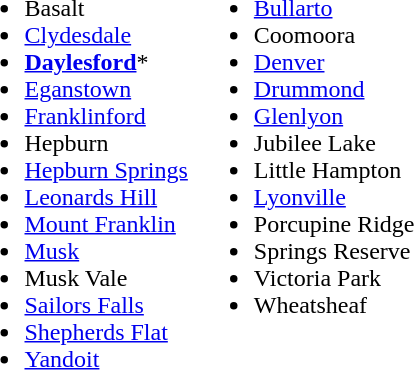<table>
<tr>
<td width=50% valign=top><br><ul><li>Basalt</li><li><a href='#'>Clydesdale</a></li><li><strong><a href='#'>Daylesford</a></strong>*</li><li><a href='#'>Eganstown</a></li><li><a href='#'>Franklinford</a></li><li>Hepburn</li><li><a href='#'>Hepburn Springs</a></li><li><a href='#'>Leonards Hill</a></li><li><a href='#'>Mount Franklin</a></li><li><a href='#'>Musk</a></li><li>Musk Vale</li><li><a href='#'>Sailors Falls</a></li><li><a href='#'>Shepherds Flat</a></li><li><a href='#'>Yandoit</a></li></ul></td>
<td width=50% valign=top><br><ul><li><a href='#'>Bullarto</a></li><li>Coomoora</li><li><a href='#'>Denver</a></li><li><a href='#'>Drummond</a></li><li><a href='#'>Glenlyon</a></li><li>Jubilee Lake</li><li>Little Hampton</li><li><a href='#'>Lyonville</a></li><li>Porcupine Ridge</li><li>Springs Reserve</li><li>Victoria Park</li><li>Wheatsheaf</li></ul></td>
</tr>
</table>
